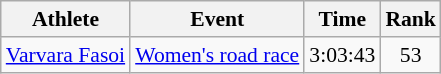<table class="wikitable" style="font-size:90%">
<tr>
<th>Athlete</th>
<th>Event</th>
<th>Time</th>
<th>Rank</th>
</tr>
<tr align=center>
<td align=left><a href='#'>Varvara Fasoi</a></td>
<td align=left><a href='#'>Women's road race</a></td>
<td>3:03:43</td>
<td>53</td>
</tr>
</table>
